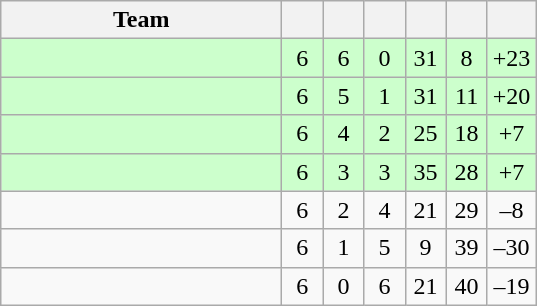<table class=wikitable style=text-align:center>
<tr>
<th width=180>Team</th>
<th width=20></th>
<th width=20></th>
<th width=20></th>
<th width=20></th>
<th width=20></th>
<th width=20></th>
</tr>
<tr style="background-color:#ccffcc;">
<td style="text-align:left;"></td>
<td>6</td>
<td>6</td>
<td>0</td>
<td>31</td>
<td>8</td>
<td>+23</td>
</tr>
<tr style="background-color:#ccffcc;">
<td style="text-align:left;"></td>
<td>6</td>
<td>5</td>
<td>1</td>
<td>31</td>
<td>11</td>
<td>+20</td>
</tr>
<tr style="background-color:#ccffcc;">
<td style="text-align:left;"></td>
<td>6</td>
<td>4</td>
<td>2</td>
<td>25</td>
<td>18</td>
<td>+7</td>
</tr>
<tr style="background-color:#ccffcc;">
<td style="text-align:left;"></td>
<td>6</td>
<td>3</td>
<td>3</td>
<td>35</td>
<td>28</td>
<td>+7</td>
</tr>
<tr>
<td style="text-align:left;"></td>
<td>6</td>
<td>2</td>
<td>4</td>
<td>21</td>
<td>29</td>
<td>–8</td>
</tr>
<tr>
<td style="text-align:left;"></td>
<td>6</td>
<td>1</td>
<td>5</td>
<td>9</td>
<td>39</td>
<td>–30</td>
</tr>
<tr>
<td style="text-align:left;"></td>
<td>6</td>
<td>0</td>
<td>6</td>
<td>21</td>
<td>40</td>
<td>–19</td>
</tr>
</table>
